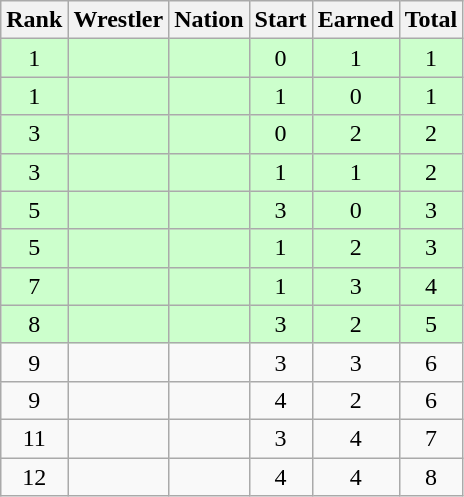<table class="wikitable sortable" style="text-align:center;">
<tr>
<th>Rank</th>
<th>Wrestler</th>
<th>Nation</th>
<th>Start</th>
<th>Earned</th>
<th>Total</th>
</tr>
<tr style="background:#cfc;">
<td>1</td>
<td align=left></td>
<td align=left></td>
<td>0</td>
<td>1</td>
<td>1</td>
</tr>
<tr style="background:#cfc;">
<td>1</td>
<td align=left></td>
<td align=left></td>
<td>1</td>
<td>0</td>
<td>1</td>
</tr>
<tr style="background:#cfc;">
<td>3</td>
<td align=left></td>
<td align=left></td>
<td>0</td>
<td>2</td>
<td>2</td>
</tr>
<tr style="background:#cfc;">
<td>3</td>
<td align=left></td>
<td align=left></td>
<td>1</td>
<td>1</td>
<td>2</td>
</tr>
<tr style="background:#cfc;">
<td>5</td>
<td align=left></td>
<td align=left></td>
<td>3</td>
<td>0</td>
<td>3</td>
</tr>
<tr style="background:#cfc;">
<td>5</td>
<td align=left></td>
<td align=left></td>
<td>1</td>
<td>2</td>
<td>3</td>
</tr>
<tr style="background:#cfc;">
<td>7</td>
<td align=left></td>
<td align=left></td>
<td>1</td>
<td>3</td>
<td>4</td>
</tr>
<tr style="background:#cfc;">
<td>8</td>
<td align=left></td>
<td align=left></td>
<td>3</td>
<td>2</td>
<td>5</td>
</tr>
<tr>
<td>9</td>
<td align=left></td>
<td align=left></td>
<td>3</td>
<td>3</td>
<td>6</td>
</tr>
<tr>
<td>9</td>
<td align=left></td>
<td align=left></td>
<td>4</td>
<td>2</td>
<td>6</td>
</tr>
<tr>
<td>11</td>
<td align=left></td>
<td align=left></td>
<td>3</td>
<td>4</td>
<td>7</td>
</tr>
<tr>
<td>12</td>
<td align=left></td>
<td align=left></td>
<td>4</td>
<td>4</td>
<td>8</td>
</tr>
</table>
